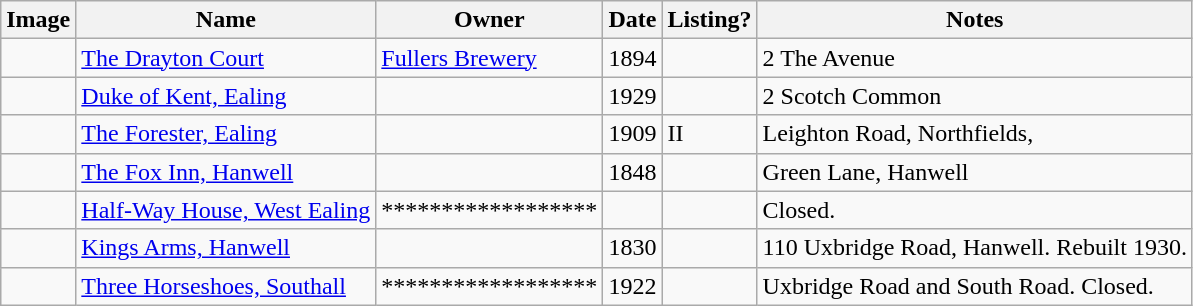<table class="wikitable sortable">
<tr>
<th>Image</th>
<th>Name</th>
<th>Owner</th>
<th>Date</th>
<th>Listing?</th>
<th>Notes</th>
</tr>
<tr>
<td></td>
<td><a href='#'>The Drayton Court</a></td>
<td><a href='#'>Fullers Brewery</a></td>
<td>1894</td>
<td></td>
<td>2 The Avenue</td>
</tr>
<tr>
<td></td>
<td><a href='#'>Duke of Kent, Ealing</a></td>
<td></td>
<td>1929</td>
<td></td>
<td>2 Scotch Common</td>
</tr>
<tr>
<td></td>
<td><a href='#'>The Forester, Ealing</a></td>
<td></td>
<td>1909</td>
<td>II</td>
<td>Leighton Road, Northfields,</td>
</tr>
<tr>
<td></td>
<td><a href='#'>The Fox Inn, Hanwell</a></td>
<td></td>
<td>1848</td>
<td></td>
<td>Green Lane, Hanwell</td>
</tr>
<tr>
<td></td>
<td><a href='#'>Half-Way House, West Ealing</a></td>
<td>******************</td>
<td></td>
<td></td>
<td>Closed.</td>
</tr>
<tr>
<td></td>
<td><a href='#'>Kings Arms, Hanwell</a></td>
<td></td>
<td>1830</td>
<td></td>
<td>110 Uxbridge Road, Hanwell. Rebuilt 1930.</td>
</tr>
<tr>
<td></td>
<td><a href='#'>Three Horseshoes, Southall</a></td>
<td>******************</td>
<td>1922</td>
<td></td>
<td>Uxbridge Road and South Road. Closed.</td>
</tr>
</table>
